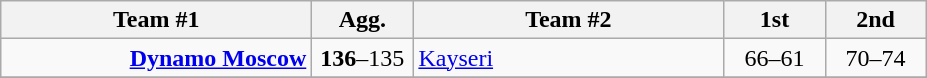<table class=wikitable style="text-align:center">
<tr>
<th width=200>Team #1</th>
<th width=60>Agg.</th>
<th width=200>Team #2</th>
<th width=60>1st</th>
<th width=60>2nd</th>
</tr>
<tr>
<td align=right><strong><a href='#'>Dynamo Moscow</a></strong> </td>
<td><strong>136</strong>–135</td>
<td align=left> <a href='#'>Kayseri</a></td>
<td align=center>66–61</td>
<td align=center>70–74</td>
</tr>
<tr>
</tr>
</table>
